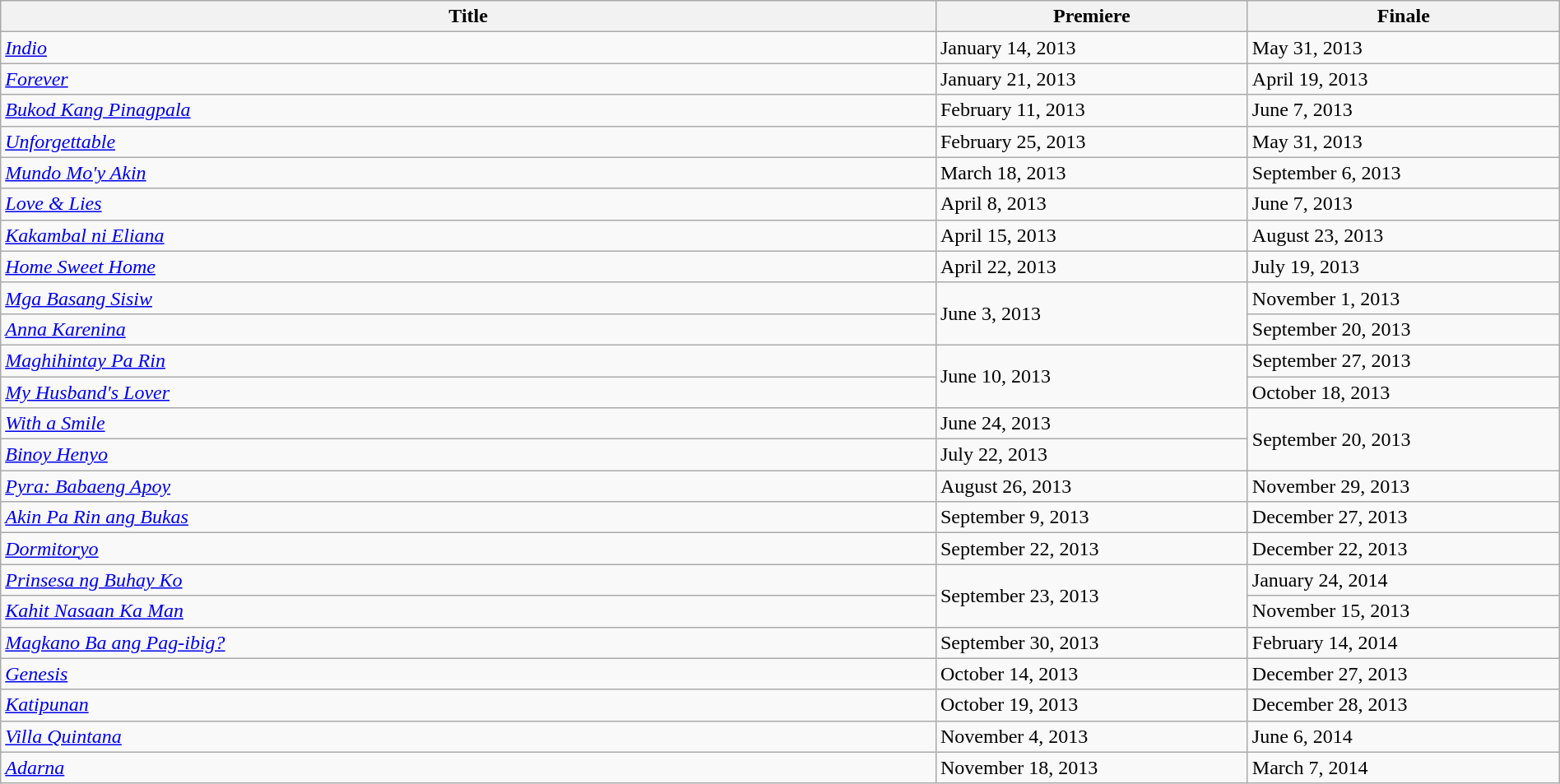<table class="wikitable sortable" width="100%">
<tr>
<th style="width:60%;">Title</th>
<th style="width:20%;">Premiere</th>
<th style="width:20%;">Finale</th>
</tr>
<tr>
<td><em><a href='#'>Indio</a></em></td>
<td>January 14, 2013</td>
<td>May 31, 2013</td>
</tr>
<tr>
<td><em><a href='#'>Forever</a></em></td>
<td>January 21, 2013</td>
<td>April 19, 2013</td>
</tr>
<tr>
<td><em><a href='#'>Bukod Kang Pinagpala</a></em> </td>
<td>February 11, 2013</td>
<td>June 7, 2013</td>
</tr>
<tr>
<td><em><a href='#'>Unforgettable</a></em></td>
<td>February 25, 2013</td>
<td>May 31, 2013</td>
</tr>
<tr>
<td><em><a href='#'>Mundo Mo'y Akin</a></em> </td>
<td>March 18, 2013</td>
<td>September 6, 2013</td>
</tr>
<tr>
<td><em><a href='#'>Love & Lies</a></em></td>
<td>April 8, 2013</td>
<td>June 7, 2013</td>
</tr>
<tr>
<td><em><a href='#'>Kakambal ni Eliana</a></em> </td>
<td>April 15, 2013</td>
<td>August 23, 2013</td>
</tr>
<tr>
<td><em><a href='#'>Home Sweet Home</a></em></td>
<td>April 22, 2013</td>
<td>July 19, 2013</td>
</tr>
<tr>
<td><em><a href='#'>Mga Basang Sisiw</a></em> </td>
<td rowspan=2>June 3, 2013</td>
<td>November 1, 2013</td>
</tr>
<tr>
<td><em><a href='#'>Anna Karenina</a></em></td>
<td>September 20, 2013</td>
</tr>
<tr>
<td><em><a href='#'>Maghihintay Pa Rin</a></em> </td>
<td rowspan=2>June 10, 2013</td>
<td>September 27, 2013</td>
</tr>
<tr>
<td><em><a href='#'>My Husband's Lover</a></em></td>
<td>October 18, 2013</td>
</tr>
<tr>
<td><em><a href='#'>With a Smile</a></em></td>
<td>June 24, 2013</td>
<td rowspan=2>September 20, 2013</td>
</tr>
<tr>
<td><em><a href='#'>Binoy Henyo</a></em> </td>
<td>July 22, 2013</td>
</tr>
<tr>
<td><em><a href='#'>Pyra: Babaeng Apoy</a></em> </td>
<td>August 26, 2013</td>
<td>November 29, 2013</td>
</tr>
<tr>
<td><em><a href='#'>Akin Pa Rin ang Bukas</a></em> </td>
<td>September 9, 2013</td>
<td>December 27, 2013</td>
</tr>
<tr>
<td><em><a href='#'>Dormitoryo</a></em> </td>
<td>September 22, 2013</td>
<td>December 22, 2013</td>
</tr>
<tr>
<td><em><a href='#'>Prinsesa ng Buhay Ko</a></em> </td>
<td rowspan=2>September 23, 2013</td>
<td>January 24, 2014</td>
</tr>
<tr>
<td><em><a href='#'>Kahit Nasaan Ka Man</a></em> </td>
<td>November 15, 2013</td>
</tr>
<tr>
<td><em><a href='#'>Magkano Ba ang Pag-ibig?</a></em> </td>
<td>September 30, 2013</td>
<td>February 14, 2014</td>
</tr>
<tr>
<td><em><a href='#'>Genesis</a></em></td>
<td>October 14, 2013</td>
<td>December 27, 2013</td>
</tr>
<tr>
<td><em><a href='#'>Katipunan</a></em></td>
<td>October 19, 2013</td>
<td>December 28, 2013</td>
</tr>
<tr>
<td><em><a href='#'>Villa Quintana</a></em></td>
<td>November 4, 2013</td>
<td>June 6, 2014</td>
</tr>
<tr>
<td><em><a href='#'>Adarna</a></em></td>
<td>November 18, 2013</td>
<td>March 7, 2014</td>
</tr>
</table>
